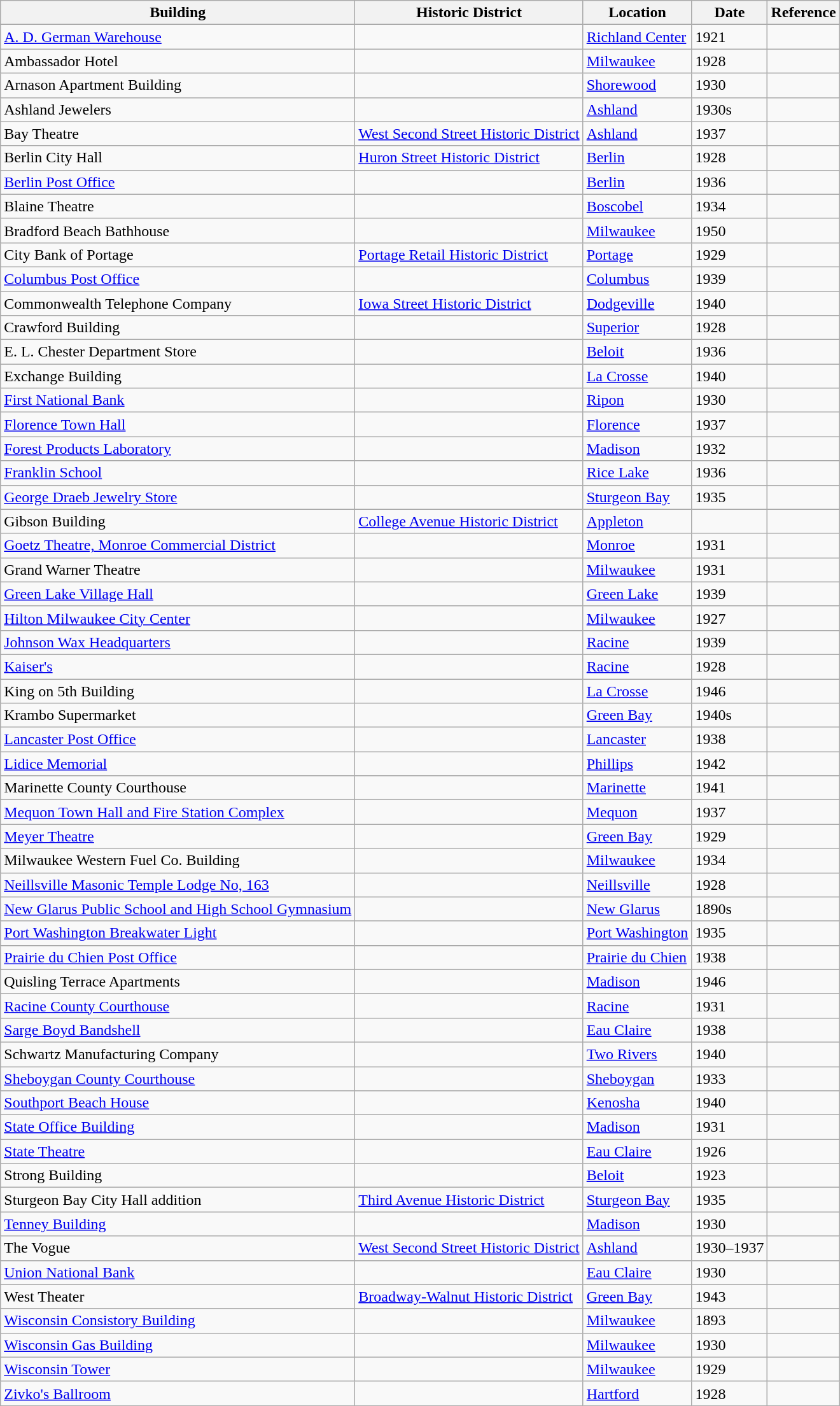<table class="wikitable sortable">
<tr>
<th>Building</th>
<th>Historic District</th>
<th>Location</th>
<th>Date</th>
<th>Reference</th>
</tr>
<tr>
<td><a href='#'>A. D. German Warehouse</a></td>
<td></td>
<td><a href='#'>Richland Center</a></td>
<td>1921</td>
<td></td>
</tr>
<tr>
<td>Ambassador Hotel</td>
<td></td>
<td><a href='#'>Milwaukee</a></td>
<td>1928</td>
<td></td>
</tr>
<tr>
<td>Arnason Apartment Building</td>
<td></td>
<td><a href='#'>Shorewood</a></td>
<td>1930</td>
<td></td>
</tr>
<tr>
<td>Ashland Jewelers</td>
<td></td>
<td><a href='#'>Ashland</a></td>
<td>1930s</td>
<td></td>
</tr>
<tr>
<td>Bay Theatre</td>
<td><a href='#'>West Second Street Historic District</a></td>
<td><a href='#'>Ashland</a></td>
<td>1937</td>
<td></td>
</tr>
<tr>
<td>Berlin City Hall</td>
<td><a href='#'>Huron Street Historic District</a></td>
<td><a href='#'>Berlin</a></td>
<td>1928</td>
<td></td>
</tr>
<tr>
<td><a href='#'>Berlin Post Office</a></td>
<td></td>
<td><a href='#'>Berlin</a></td>
<td>1936</td>
<td></td>
</tr>
<tr>
<td>Blaine Theatre</td>
<td></td>
<td><a href='#'>Boscobel</a></td>
<td>1934</td>
<td></td>
</tr>
<tr>
<td>Bradford Beach Bathhouse</td>
<td></td>
<td><a href='#'>Milwaukee</a></td>
<td>1950</td>
<td></td>
</tr>
<tr>
<td>City Bank of Portage</td>
<td><a href='#'>Portage Retail Historic District</a></td>
<td><a href='#'>Portage</a></td>
<td>1929</td>
<td></td>
</tr>
<tr>
<td><a href='#'>Columbus Post Office</a></td>
<td></td>
<td><a href='#'>Columbus</a></td>
<td>1939</td>
<td></td>
</tr>
<tr>
<td>Commonwealth Telephone Company</td>
<td><a href='#'>Iowa Street Historic District</a></td>
<td><a href='#'>Dodgeville</a></td>
<td>1940</td>
<td></td>
</tr>
<tr>
<td>Crawford Building</td>
<td></td>
<td><a href='#'>Superior</a></td>
<td>1928</td>
<td></td>
</tr>
<tr>
<td>E. L. Chester Department Store</td>
<td></td>
<td><a href='#'>Beloit</a></td>
<td>1936</td>
<td></td>
</tr>
<tr>
<td>Exchange Building</td>
<td></td>
<td><a href='#'>La Crosse</a></td>
<td>1940</td>
<td></td>
</tr>
<tr>
<td><a href='#'>First National Bank</a></td>
<td></td>
<td><a href='#'>Ripon</a></td>
<td>1930</td>
<td></td>
</tr>
<tr>
<td><a href='#'>Florence Town Hall</a></td>
<td></td>
<td><a href='#'>Florence</a></td>
<td>1937</td>
<td></td>
</tr>
<tr>
<td><a href='#'>Forest Products Laboratory</a></td>
<td></td>
<td><a href='#'>Madison</a></td>
<td>1932</td>
<td></td>
</tr>
<tr>
<td><a href='#'>Franklin School</a></td>
<td></td>
<td><a href='#'>Rice Lake</a></td>
<td>1936</td>
<td></td>
</tr>
<tr>
<td><a href='#'>George Draeb Jewelry Store</a></td>
<td></td>
<td><a href='#'>Sturgeon Bay</a></td>
<td>1935</td>
<td></td>
</tr>
<tr>
<td>Gibson Building</td>
<td><a href='#'>College Avenue Historic District</a></td>
<td><a href='#'>Appleton</a></td>
<td></td>
<td></td>
</tr>
<tr>
<td><a href='#'>Goetz Theatre, Monroe Commercial District</a></td>
<td></td>
<td><a href='#'>Monroe</a></td>
<td>1931</td>
<td></td>
</tr>
<tr>
<td>Grand Warner Theatre</td>
<td></td>
<td><a href='#'>Milwaukee</a></td>
<td>1931</td>
<td></td>
</tr>
<tr>
<td><a href='#'>Green Lake Village Hall</a></td>
<td></td>
<td><a href='#'>Green Lake</a></td>
<td>1939</td>
<td></td>
</tr>
<tr>
<td><a href='#'>Hilton Milwaukee City Center</a></td>
<td></td>
<td><a href='#'>Milwaukee</a></td>
<td>1927</td>
<td></td>
</tr>
<tr>
<td><a href='#'>Johnson Wax Headquarters</a></td>
<td></td>
<td><a href='#'>Racine</a></td>
<td>1939</td>
<td></td>
</tr>
<tr>
<td><a href='#'>Kaiser's</a></td>
<td></td>
<td><a href='#'>Racine</a></td>
<td>1928</td>
<td></td>
</tr>
<tr>
<td>King on 5th Building</td>
<td></td>
<td><a href='#'>La Crosse</a></td>
<td>1946</td>
<td></td>
</tr>
<tr>
<td>Krambo Supermarket</td>
<td></td>
<td><a href='#'>Green Bay</a></td>
<td>1940s</td>
<td></td>
</tr>
<tr>
<td><a href='#'>Lancaster Post Office</a></td>
<td></td>
<td><a href='#'>Lancaster</a></td>
<td>1938</td>
<td></td>
</tr>
<tr>
<td><a href='#'>Lidice Memorial</a></td>
<td></td>
<td><a href='#'>Phillips</a></td>
<td>1942</td>
<td></td>
</tr>
<tr>
<td>Marinette County Courthouse</td>
<td></td>
<td><a href='#'>Marinette</a></td>
<td>1941</td>
<td></td>
</tr>
<tr>
<td><a href='#'>Mequon Town Hall and Fire Station Complex</a></td>
<td></td>
<td><a href='#'>Mequon</a></td>
<td>1937</td>
<td></td>
</tr>
<tr>
<td><a href='#'>Meyer Theatre</a></td>
<td></td>
<td><a href='#'>Green Bay</a></td>
<td>1929</td>
<td></td>
</tr>
<tr>
<td>Milwaukee Western Fuel Co. Building</td>
<td></td>
<td><a href='#'>Milwaukee</a></td>
<td>1934</td>
<td></td>
</tr>
<tr>
<td><a href='#'>Neillsville Masonic Temple Lodge No, 163</a></td>
<td></td>
<td><a href='#'>Neillsville</a></td>
<td>1928</td>
<td></td>
</tr>
<tr>
<td><a href='#'>New Glarus Public School and High School Gymnasium</a></td>
<td></td>
<td><a href='#'>New Glarus</a></td>
<td>1890s</td>
<td></td>
</tr>
<tr>
<td><a href='#'>Port Washington Breakwater Light</a></td>
<td></td>
<td><a href='#'>Port Washington</a></td>
<td>1935</td>
<td></td>
</tr>
<tr>
<td><a href='#'>Prairie du Chien Post Office</a></td>
<td></td>
<td><a href='#'>Prairie du Chien</a></td>
<td>1938</td>
<td></td>
</tr>
<tr>
<td>Quisling Terrace Apartments</td>
<td></td>
<td><a href='#'>Madison</a></td>
<td>1946</td>
<td></td>
</tr>
<tr>
<td><a href='#'>Racine County Courthouse</a></td>
<td></td>
<td><a href='#'>Racine</a></td>
<td>1931</td>
<td></td>
</tr>
<tr>
<td><a href='#'>Sarge Boyd Bandshell</a></td>
<td></td>
<td><a href='#'>Eau Claire</a></td>
<td>1938</td>
<td></td>
</tr>
<tr>
<td>Schwartz Manufacturing Company</td>
<td></td>
<td><a href='#'>Two Rivers</a></td>
<td>1940</td>
<td></td>
</tr>
<tr>
<td><a href='#'>Sheboygan County Courthouse</a></td>
<td></td>
<td><a href='#'>Sheboygan</a></td>
<td>1933</td>
<td></td>
</tr>
<tr>
<td><a href='#'>Southport Beach House</a></td>
<td></td>
<td><a href='#'>Kenosha</a></td>
<td>1940</td>
<td></td>
</tr>
<tr>
<td><a href='#'>State Office Building</a></td>
<td></td>
<td><a href='#'>Madison</a></td>
<td>1931</td>
<td></td>
</tr>
<tr>
<td><a href='#'>State Theatre</a></td>
<td></td>
<td><a href='#'>Eau Claire</a></td>
<td>1926</td>
<td></td>
</tr>
<tr>
<td>Strong Building</td>
<td></td>
<td><a href='#'>Beloit</a></td>
<td>1923</td>
<td></td>
</tr>
<tr>
<td>Sturgeon Bay City Hall addition</td>
<td><a href='#'>Third Avenue Historic District</a></td>
<td><a href='#'>Sturgeon Bay</a></td>
<td>1935</td>
<td></td>
</tr>
<tr>
<td><a href='#'>Tenney Building</a></td>
<td></td>
<td><a href='#'>Madison</a></td>
<td>1930</td>
<td></td>
</tr>
<tr>
<td>The Vogue</td>
<td><a href='#'>West Second Street Historic District</a></td>
<td><a href='#'>Ashland</a></td>
<td>1930–1937</td>
<td></td>
</tr>
<tr>
<td><a href='#'>Union National Bank</a></td>
<td></td>
<td><a href='#'>Eau Claire</a></td>
<td>1930</td>
<td></td>
</tr>
<tr>
<td>West Theater</td>
<td><a href='#'>Broadway-Walnut Historic District</a></td>
<td><a href='#'>Green Bay</a></td>
<td>1943</td>
<td></td>
</tr>
<tr>
<td><a href='#'>Wisconsin Consistory Building</a></td>
<td></td>
<td><a href='#'>Milwaukee</a></td>
<td>1893</td>
<td></td>
</tr>
<tr>
<td><a href='#'>Wisconsin Gas Building</a></td>
<td></td>
<td><a href='#'>Milwaukee</a></td>
<td>1930</td>
<td></td>
</tr>
<tr>
<td><a href='#'>Wisconsin Tower</a></td>
<td></td>
<td><a href='#'>Milwaukee</a></td>
<td>1929</td>
<td></td>
</tr>
<tr>
<td><a href='#'>Zivko's Ballroom</a></td>
<td></td>
<td><a href='#'>Hartford</a></td>
<td>1928</td>
<td></td>
</tr>
</table>
